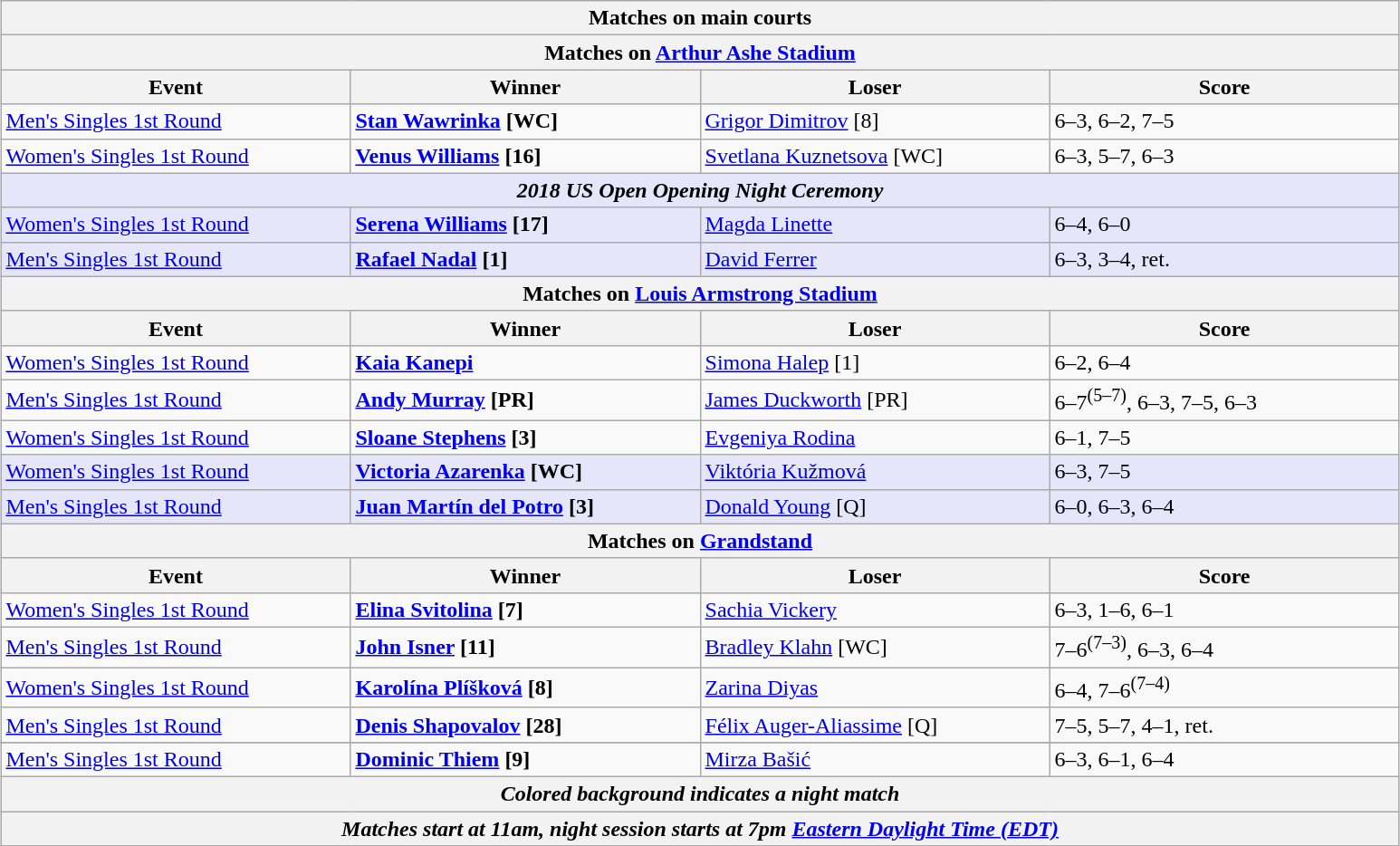<table class="wikitable" style="margin:auto;">
<tr>
<th colspan="4" style="white-space:nowrap;">Matches on main courts</th>
</tr>
<tr>
<th colspan="4"><strong>Matches on <a href='#'>Arthur Ashe Stadium</a></strong></th>
</tr>
<tr>
<th width=250>Event</th>
<th width=250>Winner</th>
<th width=250>Loser</th>
<th width=250>Score</th>
</tr>
<tr>
<td><a href='#'>Men's Singles 1st Round</a></td>
<td> <strong><a href='#'>Stan Wawrinka</a> [WC]</strong></td>
<td> <a href='#'>Grigor Dimitrov</a> [8]</td>
<td>6–3, 6–2, 7–5</td>
</tr>
<tr>
<td><a href='#'>Women's Singles 1st Round</a></td>
<td> <strong><a href='#'>Venus Williams</a> [16]</strong></td>
<td> <a href='#'>Svetlana Kuznetsova</a> [WC]</td>
<td>6–3, 5–7, 6–3</td>
</tr>
<tr bgcolor=lavender>
<td align="center" colspan=4><strong><em>2018 US Open Opening Night Ceremony</em></strong></td>
</tr>
<tr bgcolor=lavender>
<td><a href='#'>Women's Singles 1st Round</a></td>
<td> <strong><a href='#'>Serena Williams</a> [17]</strong></td>
<td> <a href='#'>Magda Linette</a></td>
<td>6–4, 6–0</td>
</tr>
<tr bgcolor="lavender">
<td><a href='#'>Men's Singles 1st Round</a></td>
<td> <strong><a href='#'>Rafael Nadal</a> [1]</strong></td>
<td> <a href='#'>David Ferrer</a></td>
<td>6–3, 3–4, ret.</td>
</tr>
<tr>
<th colspan="4"><strong>Matches on <a href='#'>Louis Armstrong Stadium</a></strong></th>
</tr>
<tr>
<th width=250>Event</th>
<th width=250>Winner</th>
<th width=250>Loser</th>
<th width=250>Score</th>
</tr>
<tr>
<td><a href='#'>Women's Singles 1st Round</a></td>
<td> <strong><a href='#'>Kaia Kanepi</a></strong></td>
<td> <a href='#'>Simona Halep</a> [1]</td>
<td>6–2, 6–4</td>
</tr>
<tr>
<td><a href='#'>Men's Singles 1st Round</a></td>
<td> <strong><a href='#'>Andy Murray</a> [PR]</strong></td>
<td> <a href='#'>James Duckworth</a> [PR]</td>
<td>6–7<sup>(5–7)</sup>, 6–3, 7–5, 6–3</td>
</tr>
<tr>
<td><a href='#'>Women's Singles 1st Round</a></td>
<td> <strong><a href='#'>Sloane Stephens</a> [3]</strong></td>
<td> <a href='#'>Evgeniya Rodina</a></td>
<td>6–1, 7–5</td>
</tr>
<tr bgcolor="lavender">
<td><a href='#'>Women's Singles 1st Round</a></td>
<td><strong> <a href='#'>Victoria Azarenka</a> [WC]</strong></td>
<td> <a href='#'>Viktória Kužmová</a></td>
<td>6–3, 7–5</td>
</tr>
<tr bgcolor="lavender">
<td><a href='#'>Men's Singles 1st Round</a></td>
<td> <strong><a href='#'>Juan Martín del Potro</a> [3]</strong></td>
<td> <a href='#'>Donald Young</a> [Q]</td>
<td>6–0, 6–3, 6–4</td>
</tr>
<tr>
<th colspan="4"><strong>Matches on <a href='#'>Grandstand</a></strong></th>
</tr>
<tr>
<th width=250>Event</th>
<th width=250>Winner</th>
<th width=250>Loser</th>
<th width=250>Score</th>
</tr>
<tr>
<td><a href='#'>Women's Singles 1st Round</a></td>
<td> <strong><a href='#'>Elina Svitolina</a> [7] </strong></td>
<td> <a href='#'>Sachia Vickery</a></td>
<td>6–3, 1–6, 6–1</td>
</tr>
<tr>
<td><a href='#'>Men's Singles 1st Round</a></td>
<td> <strong><a href='#'>John Isner</a> [11]</strong></td>
<td> <a href='#'>Bradley Klahn</a> [WC]</td>
<td>7–6<sup>(7–3)</sup>, 6–3, 6–4</td>
</tr>
<tr>
<td><a href='#'>Women's Singles 1st Round</a></td>
<td> <strong><a href='#'>Karolína Plíšková</a> [8]</strong></td>
<td> <a href='#'>Zarina Diyas</a></td>
<td>6–4, 7–6<sup>(7–4)</sup></td>
</tr>
<tr>
<td><a href='#'>Men's Singles 1st Round</a></td>
<td> <strong><a href='#'>Denis Shapovalov</a> [28]</strong></td>
<td> <a href='#'>Félix Auger-Aliassime</a> [Q]</td>
<td>7–5, 5–7, 4–1, ret.</td>
</tr>
<tr>
</tr>
<tr>
<td><a href='#'>Men's Singles 1st Round</a></td>
<td> <strong><a href='#'>Dominic Thiem</a> [9]</strong></td>
<td> <a href='#'>Mirza Bašić</a></td>
<td>6–3, 6–1, 6–4</td>
</tr>
<tr>
<th colspan=4><em>Colored background indicates a night match</em></th>
</tr>
<tr>
<th colspan=4><em>Matches start at 11am, night session starts at 7pm <a href='#'>Eastern Daylight Time (EDT)</a></em></th>
</tr>
</table>
